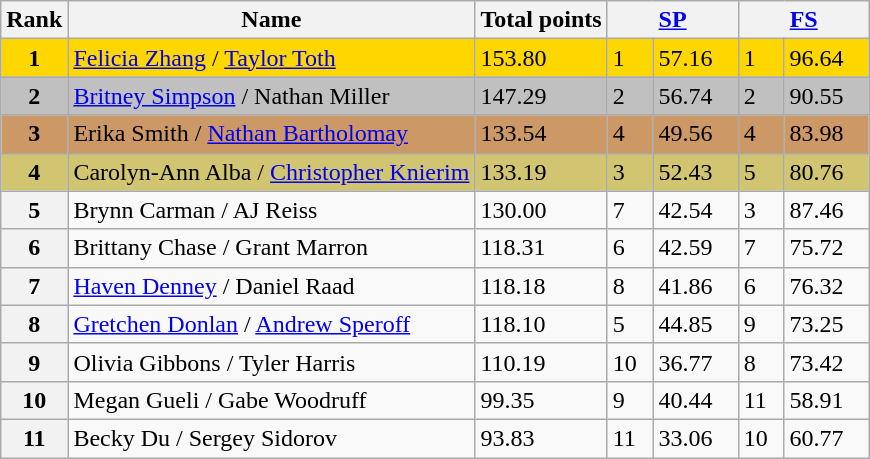<table class="wikitable sortable">
<tr>
<th>Rank</th>
<th>Name</th>
<th>Total points</th>
<th colspan="2" width="80px"><a href='#'>SP</a></th>
<th colspan="2" width="80px"><a href='#'>FS</a></th>
</tr>
<tr bgcolor="gold">
<td align="center"><strong>1</strong></td>
<td><a href='#'>Felicia Zhang</a> / <a href='#'>Taylor Toth</a></td>
<td>153.80</td>
<td>1</td>
<td>57.16</td>
<td>1</td>
<td>96.64</td>
</tr>
<tr bgcolor="silver">
<td align="center"><strong>2</strong></td>
<td><a href='#'>Britney Simpson</a> / Nathan Miller</td>
<td>147.29</td>
<td>2</td>
<td>56.74</td>
<td>2</td>
<td>90.55</td>
</tr>
<tr bgcolor="cc9966">
<td align="center"><strong>3</strong></td>
<td>Erika Smith / <a href='#'>Nathan Bartholomay</a></td>
<td>133.54</td>
<td>4</td>
<td>49.56</td>
<td>4</td>
<td>83.98</td>
</tr>
<tr bgcolor="#d1c571">
<td align="center"><strong>4</strong></td>
<td>Carolyn-Ann Alba / <a href='#'>Christopher Knierim</a></td>
<td>133.19</td>
<td>3</td>
<td>52.43</td>
<td>5</td>
<td>80.76</td>
</tr>
<tr>
<th>5</th>
<td>Brynn Carman / AJ Reiss</td>
<td>130.00</td>
<td>7</td>
<td>42.54</td>
<td>3</td>
<td>87.46</td>
</tr>
<tr>
<th>6</th>
<td>Brittany Chase / Grant Marron</td>
<td>118.31</td>
<td>6</td>
<td>42.59</td>
<td>7</td>
<td>75.72</td>
</tr>
<tr>
<th>7</th>
<td><a href='#'>Haven Denney</a> / Daniel Raad</td>
<td>118.18</td>
<td>8</td>
<td>41.86</td>
<td>6</td>
<td>76.32</td>
</tr>
<tr>
<th>8</th>
<td><a href='#'>Gretchen Donlan</a> / <a href='#'>Andrew Speroff</a></td>
<td>118.10</td>
<td>5</td>
<td>44.85</td>
<td>9</td>
<td>73.25</td>
</tr>
<tr>
<th>9</th>
<td>Olivia Gibbons / Tyler Harris</td>
<td>110.19</td>
<td>10</td>
<td>36.77</td>
<td>8</td>
<td>73.42</td>
</tr>
<tr>
<th>10</th>
<td>Megan Gueli / Gabe Woodruff</td>
<td>99.35</td>
<td>9</td>
<td>40.44</td>
<td>11</td>
<td>58.91</td>
</tr>
<tr>
<th>11</th>
<td>Becky Du / Sergey Sidorov</td>
<td>93.83</td>
<td>11</td>
<td>33.06</td>
<td>10</td>
<td>60.77</td>
</tr>
</table>
